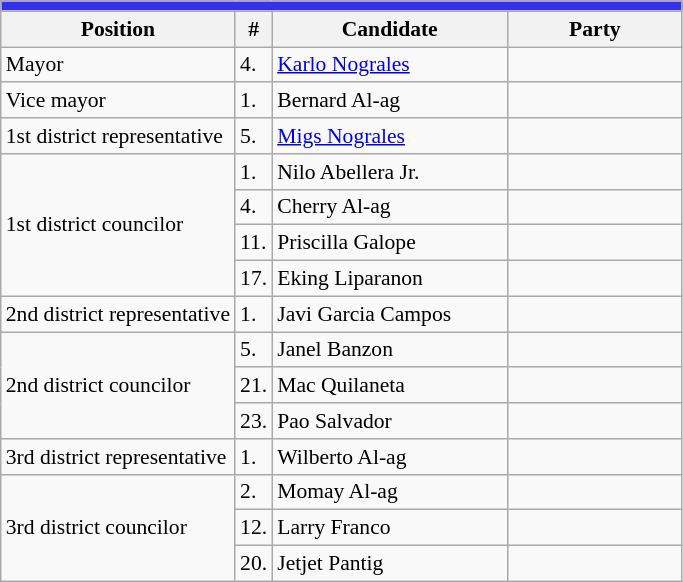<table class="wikitable" style="font-size:90%">
<tr>
<td colspan="5" bgcolor="#352fee"></td>
</tr>
<tr>
<th>Position</th>
<th>#</th>
<th width=150px>Candidate</th>
<th colspan="2" width="110px">Party</th>
</tr>
<tr>
<td>Mayor</td>
<td>4.</td>
<td><a href='#'>Karlo Nograles</a></td>
<td></td>
</tr>
<tr>
<td>Vice mayor</td>
<td>1.</td>
<td>Bernard Al-ag</td>
<td></td>
</tr>
<tr>
<td>1st district representative</td>
<td>5.</td>
<td><a href='#'>Migs Nograles</a></td>
<td></td>
</tr>
<tr>
<td rowspan="4">1st district councilor</td>
<td>1.</td>
<td>Nilo Abellera Jr.</td>
<td></td>
</tr>
<tr>
<td>4.</td>
<td>Cherry Al-ag</td>
<td></td>
</tr>
<tr>
<td>11.</td>
<td>Priscilla Galope</td>
<td></td>
</tr>
<tr>
<td>17.</td>
<td>Eking Liparanon</td>
<td></td>
</tr>
<tr>
<td>2nd district representative</td>
<td>1.</td>
<td>Javi Garcia Campos</td>
<td></td>
</tr>
<tr>
<td rowspan="3">2nd district councilor</td>
<td>5.</td>
<td>Janel Banzon</td>
<td></td>
</tr>
<tr>
<td>21.</td>
<td>Mac Quilaneta</td>
<td></td>
</tr>
<tr>
<td>23.</td>
<td>Pao Salvador</td>
<td></td>
</tr>
<tr>
<td>3rd district representative</td>
<td>1.</td>
<td>Wilberto Al-ag</td>
<td></td>
</tr>
<tr>
<td rowspan="3">3rd district councilor</td>
<td>2.</td>
<td>Momay Al-ag</td>
<td></td>
</tr>
<tr>
<td>12.</td>
<td>Larry Franco</td>
<td></td>
</tr>
<tr>
<td>20.</td>
<td>Jetjet Pantig</td>
<td></td>
</tr>
</table>
